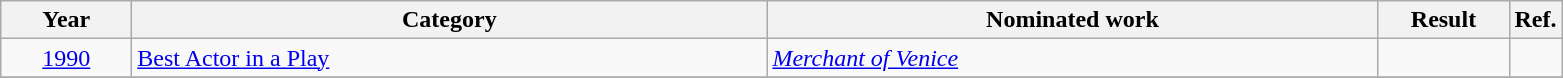<table class=wikitable>
<tr>
<th scope="col" style="width:5em;">Year</th>
<th scope="col" style="width:26em;">Category</th>
<th scope="col" style="width:25em;">Nominated work</th>
<th scope="col" style="width:5em;">Result</th>
<th>Ref.</th>
</tr>
<tr>
<td style="text-align:center;"><a href='#'>1990</a></td>
<td><a href='#'>Best Actor in a Play</a></td>
<td><em><a href='#'>Merchant of Venice</a></em></td>
<td></td>
<td style="text-align:center;"></td>
</tr>
<tr>
</tr>
</table>
